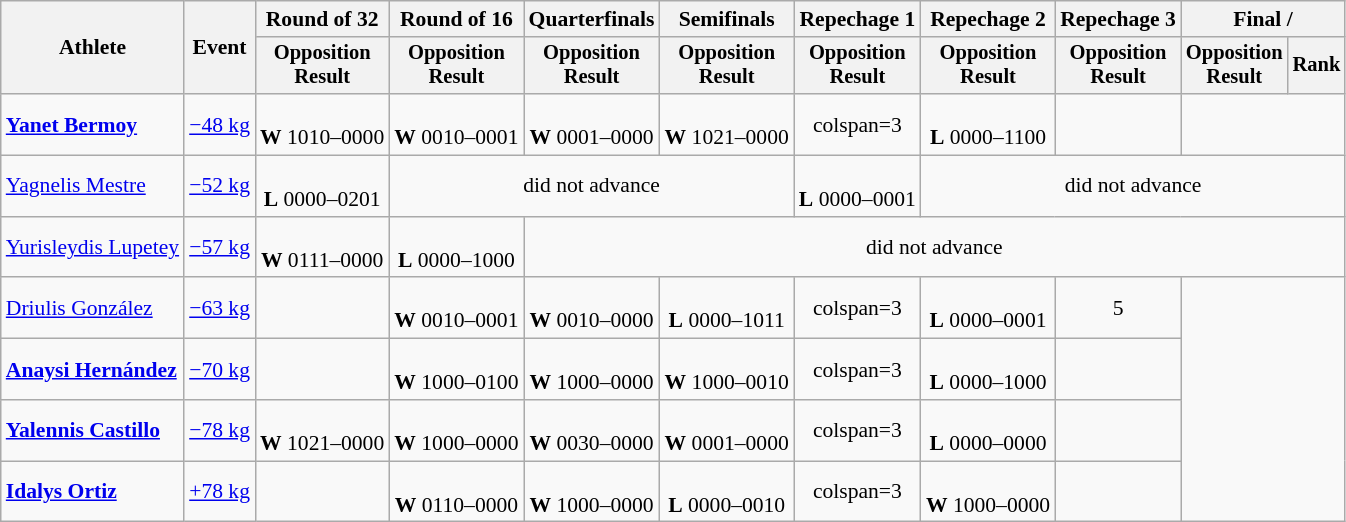<table class="wikitable" style="font-size:90%">
<tr>
<th rowspan="2">Athlete</th>
<th rowspan="2">Event</th>
<th>Round of 32</th>
<th>Round of 16</th>
<th>Quarterfinals</th>
<th>Semifinals</th>
<th>Repechage 1</th>
<th>Repechage 2</th>
<th>Repechage 3</th>
<th colspan=2>Final / </th>
</tr>
<tr style="font-size:95%">
<th>Opposition<br>Result</th>
<th>Opposition<br>Result</th>
<th>Opposition<br>Result</th>
<th>Opposition<br>Result</th>
<th>Opposition<br>Result</th>
<th>Opposition<br>Result</th>
<th>Opposition<br>Result</th>
<th>Opposition<br>Result</th>
<th>Rank</th>
</tr>
<tr align=center>
<td align=left><strong><a href='#'>Yanet Bermoy</a></strong></td>
<td align=left><a href='#'>−48 kg</a></td>
<td> <br> <strong>W</strong> 1010–0000</td>
<td> <br> <strong>W</strong> 0010–0001</td>
<td> <br> <strong>W</strong> 0001–0000</td>
<td> <br> <strong>W</strong> 1021–0000</td>
<td>colspan=3 </td>
<td> <br> <strong>L</strong> 0000–1100</td>
<td></td>
</tr>
<tr align=center>
<td align=left><a href='#'>Yagnelis Mestre</a></td>
<td align=left><a href='#'>−52 kg</a></td>
<td> <br> <strong>L</strong> 0000–0201</td>
<td colspan=3>did not advance</td>
<td> <br> <strong>L</strong> 0000–0001</td>
<td colspan=4>did not advance</td>
</tr>
<tr align=center>
<td align=left><a href='#'>Yurisleydis Lupetey</a></td>
<td align=left><a href='#'>−57 kg</a></td>
<td> <br> <strong>W</strong> 0111–0000</td>
<td> <br> <strong>L</strong> 0000–1000</td>
<td colspan=7>did not advance</td>
</tr>
<tr align=center>
<td align=left><a href='#'>Driulis González</a></td>
<td><a href='#'>−63 kg</a></td>
<td></td>
<td> <br> <strong>W</strong> 0010–0001</td>
<td> <br> <strong>W</strong> 0010–0000</td>
<td> <br> <strong>L</strong> 0000–1011</td>
<td>colspan=3 </td>
<td> <br> <strong>L</strong> 0000–0001</td>
<td>5</td>
</tr>
<tr align=center>
<td align=left><strong><a href='#'>Anaysi Hernández</a></strong></td>
<td align=left><a href='#'>−70 kg</a></td>
<td></td>
<td> <br> <strong>W</strong> 1000–0100</td>
<td> <br> <strong>W</strong> 1000–0000</td>
<td> <br> <strong>W</strong> 1000–0010</td>
<td>colspan=3 </td>
<td> <br> <strong>L</strong> 0000–1000</td>
<td></td>
</tr>
<tr align=center>
<td align=left><strong><a href='#'>Yalennis Castillo</a></strong></td>
<td align=left><a href='#'>−78 kg</a></td>
<td> <br> <strong>W</strong> 1021–0000</td>
<td> <br> <strong>W</strong> 1000–0000</td>
<td> <br> <strong>W</strong> 0030–0000</td>
<td> <br> <strong>W</strong> 0001–0000</td>
<td>colspan=3 </td>
<td> <br> <strong>L</strong> 0000–0000 </td>
<td></td>
</tr>
<tr align=center>
<td align=left><strong><a href='#'>Idalys Ortiz</a></strong></td>
<td align=left><a href='#'>+78 kg</a></td>
<td></td>
<td> <br> <strong>W</strong> 0110–0000</td>
<td> <br> <strong>W</strong> 1000–0000</td>
<td> <br> <strong>L</strong> 0000–0010</td>
<td>colspan=3 </td>
<td> <br> <strong>W</strong> 1000–0000</td>
<td></td>
</tr>
</table>
